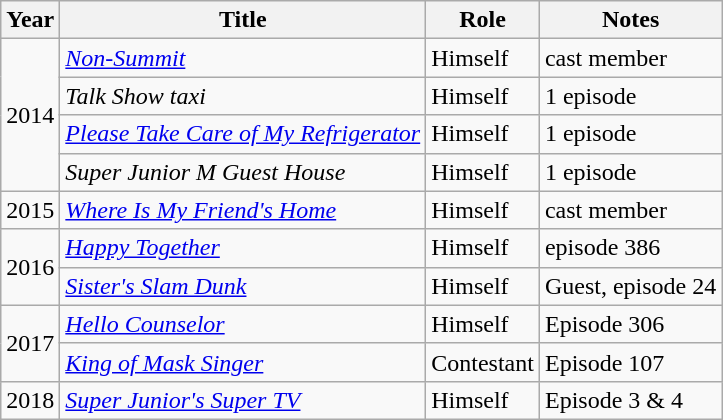<table class="wikitable sortable">
<tr>
<th>Year</th>
<th>Title</th>
<th>Role</th>
<th>Notes</th>
</tr>
<tr>
<td rowspan=4>2014</td>
<td><em><a href='#'>Non-Summit</a></em></td>
<td>Himself</td>
<td>cast member</td>
</tr>
<tr>
<td><em>Talk Show taxi</em></td>
<td>Himself</td>
<td>1 episode</td>
</tr>
<tr>
<td><em><a href='#'>Please Take Care of My Refrigerator</a></em></td>
<td>Himself</td>
<td>1 episode</td>
</tr>
<tr>
<td><em>Super Junior M Guest House</em></td>
<td>Himself</td>
<td>1 episode</td>
</tr>
<tr>
<td>2015</td>
<td><em><a href='#'>Where Is My Friend's Home</a></em></td>
<td>Himself</td>
<td>cast member</td>
</tr>
<tr>
<td rowspan=2>2016</td>
<td><em><a href='#'>Happy Together</a></em></td>
<td>Himself</td>
<td>episode 386</td>
</tr>
<tr>
<td><em><a href='#'>Sister's Slam Dunk</a></em></td>
<td>Himself</td>
<td>Guest, episode 24</td>
</tr>
<tr>
<td rowspan=2>2017</td>
<td><em><a href='#'>Hello Counselor</a></em></td>
<td>Himself</td>
<td>Episode 306</td>
</tr>
<tr>
<td><em><a href='#'>King of Mask Singer</a></em></td>
<td>Contestant</td>
<td>Episode 107</td>
</tr>
<tr>
<td rowspan=2>2018</td>
<td><em><a href='#'>Super Junior's Super TV</a></em></td>
<td>Himself</td>
<td>Episode 3 & 4</td>
</tr>
</table>
